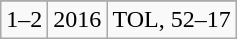<table class="wikitable" style="text-align:center">
<tr>
</tr>
<tr>
<td>1–2</td>
<td>2016</td>
<td>TOL, 52–17</td>
</tr>
</table>
